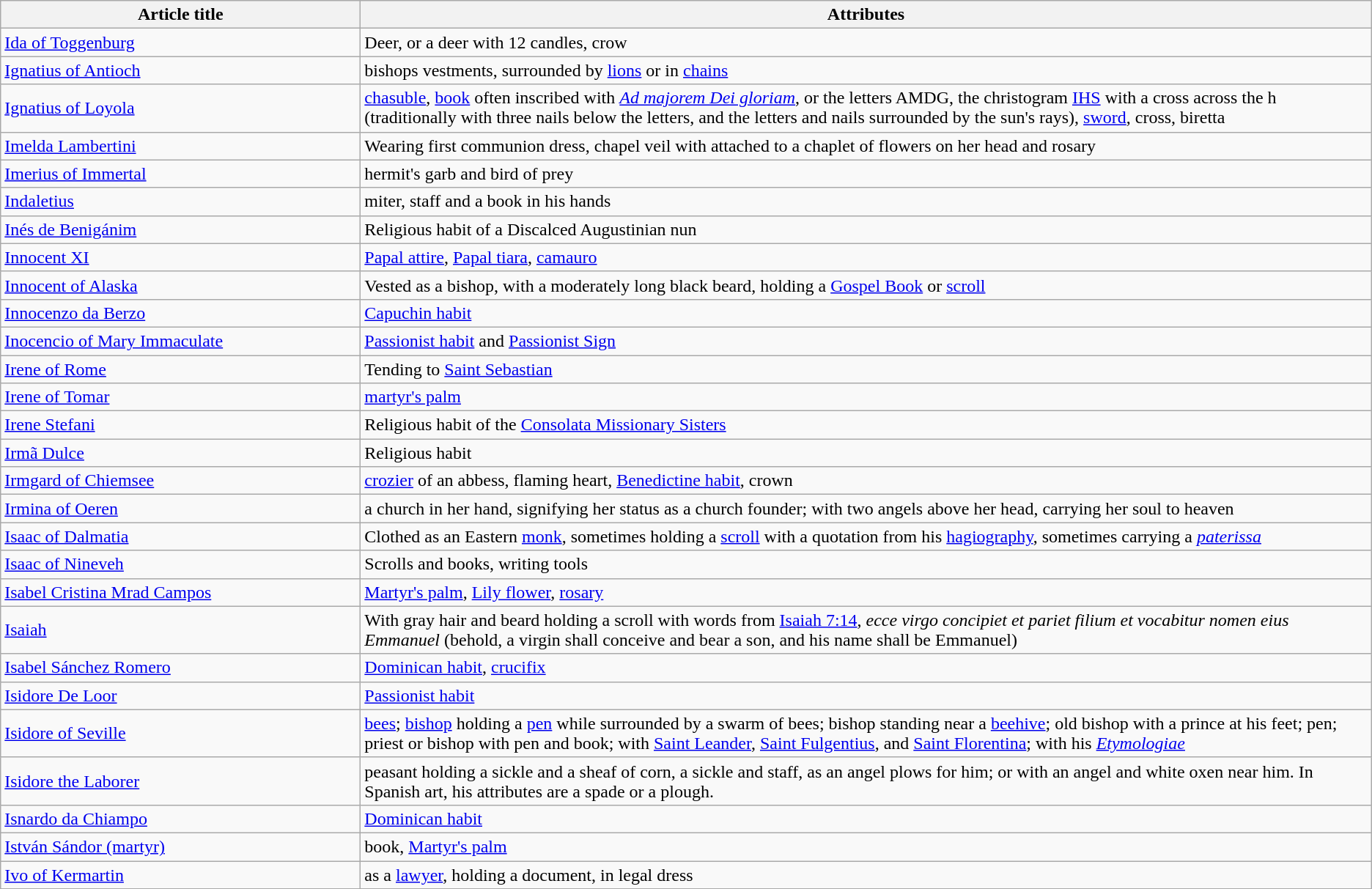<table class="wikitable">
<tr>
<th scope="col" style="width: 20em;">Article title</th>
<th scope="col">Attributes</th>
</tr>
<tr>
<td><a href='#'>Ida of Toggenburg</a></td>
<td>Deer, or a deer with 12 candles, crow</td>
</tr>
<tr>
<td><a href='#'>Ignatius of Antioch</a></td>
<td>bishops vestments, surrounded by <a href='#'>lions</a> or in <a href='#'>chains</a></td>
</tr>
<tr>
<td><a href='#'>Ignatius of Loyola</a></td>
<td><a href='#'>chasuble</a>, <a href='#'>book</a> often inscribed with <em><a href='#'>Ad majorem Dei gloriam</a></em>, or the letters AMDG, the christogram <a href='#'>IHS</a> with a cross across the h (traditionally with three nails below the letters, and the letters and nails surrounded by the sun's rays), <a href='#'>sword</a>, cross, biretta </td>
</tr>
<tr>
<td><a href='#'>Imelda Lambertini</a></td>
<td>Wearing first communion dress, chapel veil with attached to a chaplet of flowers on her head and rosary</td>
</tr>
<tr>
<td><a href='#'>Imerius of Immertal</a></td>
<td>hermit's garb and bird of prey</td>
</tr>
<tr>
<td><a href='#'>Indaletius</a></td>
<td>miter, staff and a book in his hands</td>
</tr>
<tr>
<td><a href='#'>Inés de Benigánim</a></td>
<td>Religious habit of a Discalced Augustinian nun</td>
</tr>
<tr>
<td><a href='#'>Innocent XI</a></td>
<td><a href='#'>Papal attire</a>, <a href='#'>Papal tiara</a>, <a href='#'>camauro</a></td>
</tr>
<tr>
<td><a href='#'>Innocent of Alaska</a></td>
<td>Vested as a bishop, with a moderately long black beard, holding a <a href='#'>Gospel Book</a> or <a href='#'>scroll</a></td>
</tr>
<tr>
<td><a href='#'>Innocenzo da Berzo</a></td>
<td><a href='#'>Capuchin habit</a></td>
</tr>
<tr>
<td><a href='#'>Inocencio of Mary Immaculate</a></td>
<td><a href='#'>Passionist habit</a> and <a href='#'>Passionist Sign</a></td>
</tr>
<tr>
<td><a href='#'>Irene of Rome</a></td>
<td>Tending to <a href='#'>Saint Sebastian</a></td>
</tr>
<tr>
<td><a href='#'>Irene of Tomar</a></td>
<td><a href='#'>martyr's palm</a></td>
</tr>
<tr>
<td><a href='#'>Irene Stefani</a></td>
<td>Religious habit of the <a href='#'>Consolata Missionary Sisters</a></td>
</tr>
<tr>
<td><a href='#'>Irmã Dulce</a></td>
<td>Religious habit</td>
</tr>
<tr>
<td><a href='#'>Irmgard of Chiemsee</a></td>
<td><a href='#'>crozier</a> of an abbess, flaming heart, <a href='#'>Benedictine habit</a>, crown</td>
</tr>
<tr>
<td><a href='#'>Irmina of Oeren</a></td>
<td>a church in her hand, signifying her status as a church founder; with two angels above her head, carrying her soul to heaven</td>
</tr>
<tr>
<td><a href='#'>Isaac of Dalmatia</a></td>
<td>Clothed as an Eastern <a href='#'>monk</a>, sometimes holding a <a href='#'>scroll</a> with a quotation from his <a href='#'>hagiography</a>, sometimes carrying a <em><a href='#'>paterissa</a></em></td>
</tr>
<tr>
<td><a href='#'>Isaac of Nineveh</a></td>
<td>Scrolls and books, writing tools</td>
</tr>
<tr>
<td><a href='#'>Isabel Cristina Mrad Campos</a></td>
<td><a href='#'>Martyr's palm</a>, <a href='#'>Lily flower</a>, <a href='#'>rosary</a></td>
</tr>
<tr>
<td><a href='#'>Isaiah</a></td>
<td>With gray hair and beard holding a scroll with words from <a href='#'>Isaiah 7:14</a>,  <em>ecce virgo concipiet et pariet filium et vocabitur nomen eius Emmanuel</em> (behold, a virgin shall conceive and bear a son, and his name shall be Emmanuel)</td>
</tr>
<tr>
<td><a href='#'>Isabel Sánchez Romero</a></td>
<td><a href='#'>Dominican habit</a>, <a href='#'>crucifix</a></td>
</tr>
<tr>
<td><a href='#'>Isidore De Loor</a></td>
<td><a href='#'>Passionist habit</a></td>
</tr>
<tr>
<td><a href='#'>Isidore of Seville</a></td>
<td><a href='#'>bees</a>; <a href='#'>bishop</a> holding a <a href='#'>pen</a> while surrounded by a swarm of bees; bishop standing near a <a href='#'>beehive</a>; old bishop with a prince at his feet; pen; priest or bishop with pen and book; with <a href='#'>Saint Leander</a>, <a href='#'>Saint Fulgentius</a>, and <a href='#'>Saint Florentina</a>; with his <em><a href='#'>Etymologiae</a></em></td>
</tr>
<tr>
<td><a href='#'>Isidore the Laborer</a></td>
<td>peasant holding a sickle and a sheaf of corn, a sickle and staff, as an angel plows for him; or with an angel and white oxen near him. In Spanish art, his attributes are a spade or a plough.</td>
</tr>
<tr>
<td><a href='#'>Isnardo da Chiampo</a></td>
<td><a href='#'>Dominican habit</a></td>
</tr>
<tr>
<td><a href='#'>István Sándor (martyr)</a></td>
<td>book, <a href='#'>Martyr's palm</a></td>
</tr>
<tr>
<td><a href='#'>Ivo of Kermartin</a></td>
<td>as a <a href='#'>lawyer</a>, holding a document, in legal dress</td>
</tr>
</table>
